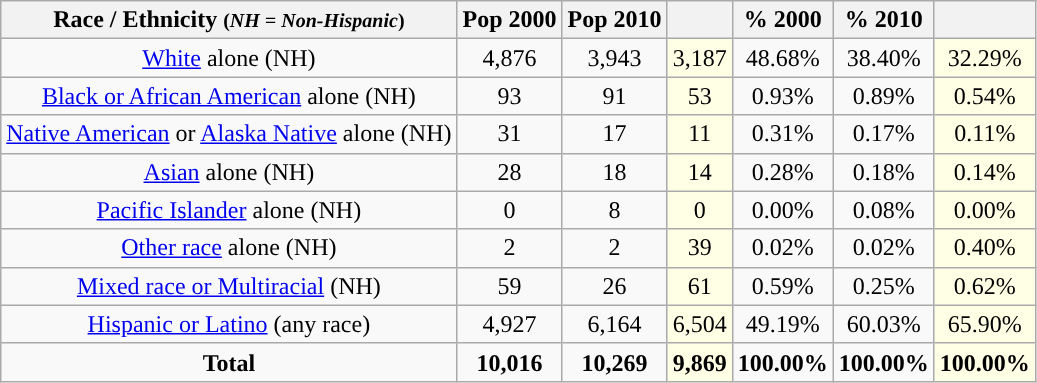<table class="wikitable"style="text-align:center;">
<tr>
<th>Race / Ethnicity <small>(<em>NH = Non-Hispanic</em>)</small></th>
<th>Pop 2000</th>
<th>Pop 2010</th>
<th></th>
<th>% 2000</th>
<th>% 2010</th>
<th></th>
</tr>
<tr>
<td><a href='#'>White</a> alone (NH)</td>
<td>4,876</td>
<td>3,943</td>
<td style='background: #ffffe6;'>3,187</td>
<td>48.68%</td>
<td>38.40%</td>
<td style='background: #ffffe6;'>32.29%</td>
</tr>
<tr>
<td><a href='#'>Black or African American</a> alone (NH)</td>
<td>93</td>
<td>91</td>
<td style='background: #ffffe6;'>53</td>
<td>0.93%</td>
<td>0.89%</td>
<td style='background: #ffffe6;'>0.54%</td>
</tr>
<tr>
<td><a href='#'>Native American</a> or <a href='#'>Alaska Native</a> alone (NH)</td>
<td>31</td>
<td>17</td>
<td style='background: #ffffe6;'>11</td>
<td>0.31%</td>
<td>0.17%</td>
<td style='background: #ffffe6;'>0.11%</td>
</tr>
<tr>
<td><a href='#'>Asian</a> alone (NH)</td>
<td>28</td>
<td>18</td>
<td style='background: #ffffe6;'>14</td>
<td>0.28%</td>
<td>0.18%</td>
<td style='background: #ffffe6;'>0.14%</td>
</tr>
<tr>
<td><a href='#'>Pacific Islander</a> alone (NH)</td>
<td>0</td>
<td>8</td>
<td style='background: #ffffe6;'>0</td>
<td>0.00%</td>
<td>0.08%</td>
<td style='background: #ffffe6;'>0.00%</td>
</tr>
<tr>
<td><a href='#'>Other race</a> alone (NH)</td>
<td>2</td>
<td>2</td>
<td style='background: #ffffe6;'>39</td>
<td>0.02%</td>
<td>0.02%</td>
<td style='background: #ffffe6;'>0.40%</td>
</tr>
<tr>
<td><a href='#'>Mixed race or Multiracial</a> (NH)</td>
<td>59</td>
<td>26</td>
<td style='background: #ffffe6;'>61</td>
<td>0.59%</td>
<td>0.25%</td>
<td style='background: #ffffe6;'>0.62%</td>
</tr>
<tr>
<td><a href='#'>Hispanic or Latino</a> (any race)</td>
<td>4,927</td>
<td>6,164</td>
<td style='background: #ffffe6;'>6,504</td>
<td>49.19%</td>
<td>60.03%</td>
<td style='background: #ffffe6;'>65.90%</td>
</tr>
<tr>
<td><strong>Total</strong></td>
<td><strong>10,016</strong></td>
<td><strong>10,269</strong></td>
<td style='background: #ffffe6;'><strong>9,869</strong></td>
<td><strong>100.00%</strong></td>
<td><strong>100.00%</strong></td>
<td style='background: #ffffe6;'><strong>100.00%</strong></td>
</tr>
</table>
